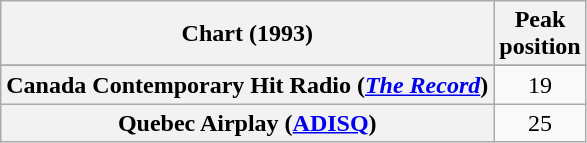<table class="wikitable sortable plainrowheaders" style="text-align:center">
<tr>
<th scope="col">Chart (1993)</th>
<th scope="col">Peak<br>position</th>
</tr>
<tr>
</tr>
<tr>
</tr>
<tr>
<th scope="row">Canada Contemporary Hit Radio (<em><a href='#'>The Record</a></em>)</th>
<td>19</td>
</tr>
<tr>
<th scope="row">Quebec Airplay (<a href='#'>ADISQ</a>)</th>
<td>25</td>
</tr>
</table>
